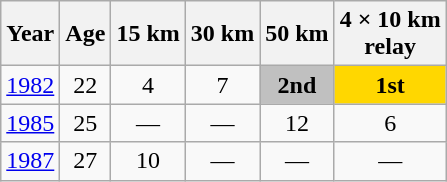<table class="wikitable" style="text-align: center;">
<tr>
<th scope="col">Year</th>
<th scope="col">Age</th>
<th scope="col">15 km</th>
<th scope="col">30 km</th>
<th scope="col">50 km</th>
<th scope="col">4 × 10 km<br>relay</th>
</tr>
<tr>
<td><a href='#'>1982</a></td>
<td>22</td>
<td>4</td>
<td>7</td>
<td style="background-color: silver;"><strong>2nd</strong></td>
<td style="background-color: gold;"><strong>1st</strong></td>
</tr>
<tr>
<td><a href='#'>1985</a></td>
<td>25</td>
<td>—</td>
<td>—</td>
<td>12</td>
<td>6</td>
</tr>
<tr>
<td><a href='#'>1987</a></td>
<td>27</td>
<td>10</td>
<td>—</td>
<td>—</td>
<td>—</td>
</tr>
</table>
